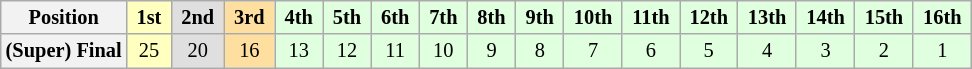<table class="wikitable" style="font-size:85%; text-align:center">
<tr>
<th>Position</th>
<td style="background:#ffffbf;"> <strong>1st</strong> </td>
<td style="background:#dfdfdf;"> <strong>2nd</strong> </td>
<td style="background:#ffdf9f;"> <strong>3rd</strong> </td>
<td style="background:#dfffdf;"> <strong>4th</strong> </td>
<td style="background:#dfffdf;"> <strong>5th</strong> </td>
<td style="background:#dfffdf;"> <strong>6th</strong> </td>
<td style="background:#dfffdf;"> <strong>7th</strong> </td>
<td style="background:#dfffdf;"> <strong>8th</strong> </td>
<td style="background:#dfffdf;"> <strong>9th</strong> </td>
<td style="background:#dfffdf;"> <strong>10th</strong> </td>
<td style="background:#dfffdf;"> <strong>11th</strong> </td>
<td style="background:#dfffdf;"> <strong>12th</strong> </td>
<td style="background:#dfffdf;"> <strong>13th</strong> </td>
<td style="background:#dfffdf;"> <strong>14th</strong> </td>
<td style="background:#dfffdf;"> <strong>15th</strong> </td>
<td style="background:#dfffdf;"> <strong>16th</strong> </td>
</tr>
<tr>
<th>(Super) Final</th>
<td style="background:#ffffbf;">25</td>
<td style="background:#dfdfdf;">20</td>
<td style="background:#ffdf9f;">16</td>
<td style="background:#dfffdf;">13</td>
<td style="background:#dfffdf;">12</td>
<td style="background:#dfffdf;">11</td>
<td style="background:#dfffdf;">10</td>
<td style="background:#dfffdf;">9</td>
<td style="background:#dfffdf;">8</td>
<td style="background:#dfffdf;">7</td>
<td style="background:#dfffdf;">6</td>
<td style="background:#dfffdf;">5</td>
<td style="background:#dfffdf;">4</td>
<td style="background:#dfffdf;">3</td>
<td style="background:#dfffdf;">2</td>
<td style="background:#dfffdf;">1</td>
</tr>
</table>
